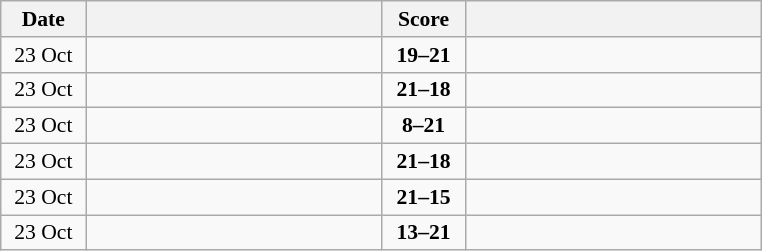<table class="wikitable" style="text-align: center; font-size:90% ">
<tr>
<th width="50">Date</th>
<th align="right" width="190"></th>
<th width="50">Score</th>
<th align="left" width="190"></th>
</tr>
<tr>
<td>23 Oct</td>
<td align=right></td>
<td align=center><strong>19–21</strong></td>
<td align=left><strong></strong></td>
</tr>
<tr>
<td>23 Oct</td>
<td align=right><strong></strong></td>
<td align=center><strong>21–18</strong></td>
<td align=left></td>
</tr>
<tr>
<td>23 Oct</td>
<td align=right></td>
<td align=center><strong>8–21</strong></td>
<td align=left><strong></strong></td>
</tr>
<tr>
<td>23 Oct</td>
<td align=right><strong></strong></td>
<td align=center><strong>21–18</strong></td>
<td align=left></td>
</tr>
<tr>
<td>23 Oct</td>
<td align=right><strong></strong></td>
<td align=center><strong>21–15</strong></td>
<td align=left></td>
</tr>
<tr>
<td>23 Oct</td>
<td align=right></td>
<td align=center><strong>13–21</strong></td>
<td align=left><strong></strong></td>
</tr>
</table>
